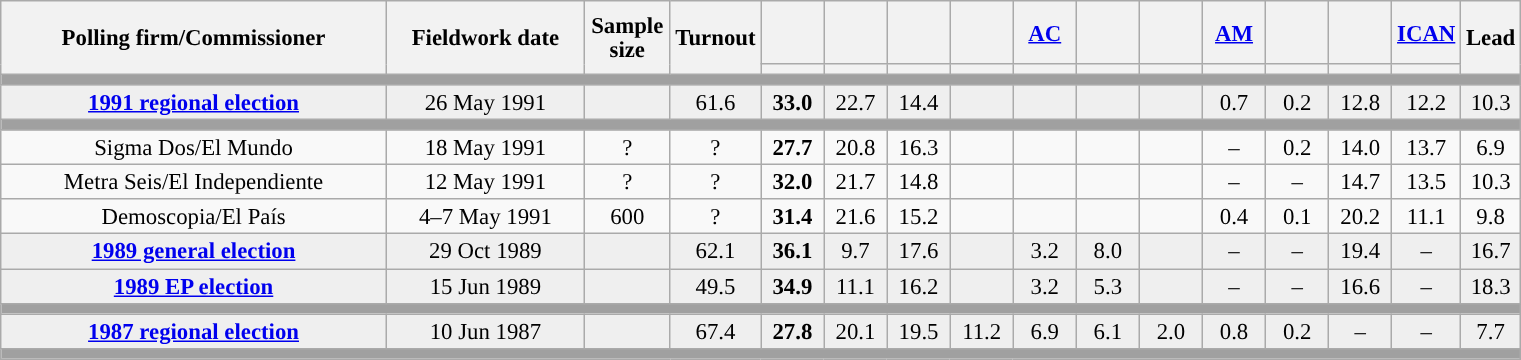<table class="wikitable collapsible collapsed" style="text-align:center; font-size:95%; line-height:16px;">
<tr style="height:42px;">
<th style="width:250px;" rowspan="2">Polling firm/Commissioner</th>
<th style="width:125px;" rowspan="2">Fieldwork date</th>
<th style="width:50px;" rowspan="2">Sample size</th>
<th style="width:45px;" rowspan="2">Turnout</th>
<th style="width:35px;"></th>
<th style="width:35px;"></th>
<th style="width:35px;"></th>
<th style="width:35px;"></th>
<th style="width:35px;"><a href='#'>AC</a></th>
<th style="width:35px;"></th>
<th style="width:35px;"></th>
<th style="width:35px;"><a href='#'>AM</a></th>
<th style="width:35px;"></th>
<th style="width:35px;"></th>
<th style="width:35px;"><a href='#'>ICAN</a></th>
<th style="width:30px;" rowspan="2">Lead</th>
</tr>
<tr>
<th style="color:inherit;background:"></th>
<th style="color:inherit;background:"></th>
<th style="color:inherit;background:"></th>
<th style="color:inherit;background:"></th>
<th style="color:inherit;background:"></th>
<th style="color:inherit;background:"></th>
<th style="color:inherit;background:"></th>
<th style="color:inherit;background:"></th>
<th style="color:inherit;background:"></th>
<th style="color:inherit;background:"></th>
<th style="color:inherit;background:"></th>
</tr>
<tr>
<td colspan="16" style="background:#A0A0A0"></td>
</tr>
<tr style="background:#EFEFEF;">
<td><strong><a href='#'>1991 regional election</a></strong></td>
<td>26 May 1991</td>
<td></td>
<td>61.6</td>
<td><strong>33.0</strong><br></td>
<td>22.7<br></td>
<td>14.4<br></td>
<td></td>
<td></td>
<td></td>
<td></td>
<td>0.7<br></td>
<td>0.2<br></td>
<td>12.8<br></td>
<td>12.2<br></td>
<td style="background:">10.3</td>
</tr>
<tr>
<td colspan="16" style="background:#A0A0A0"></td>
</tr>
<tr>
<td>Sigma Dos/El Mundo</td>
<td>18 May 1991</td>
<td>?</td>
<td>?</td>
<td><strong>27.7</strong><br></td>
<td>20.8<br></td>
<td>16.3<br></td>
<td></td>
<td></td>
<td></td>
<td></td>
<td>–</td>
<td>0.2<br></td>
<td>14.0<br></td>
<td>13.7<br></td>
<td style="background:">6.9</td>
</tr>
<tr>
<td>Metra Seis/El Independiente</td>
<td>12 May 1991</td>
<td>?</td>
<td>?</td>
<td><strong>32.0</strong><br></td>
<td>21.7<br></td>
<td>14.8<br></td>
<td></td>
<td></td>
<td></td>
<td></td>
<td>–</td>
<td>–</td>
<td>14.7<br></td>
<td>13.5<br></td>
<td style="background:">10.3</td>
</tr>
<tr>
<td>Demoscopia/El País</td>
<td>4–7 May 1991</td>
<td>600</td>
<td>?</td>
<td><strong>31.4</strong><br></td>
<td>21.6<br></td>
<td>15.2<br></td>
<td></td>
<td></td>
<td></td>
<td></td>
<td>0.4<br></td>
<td>0.1<br></td>
<td>20.2<br></td>
<td>11.1<br></td>
<td style="background:">9.8</td>
</tr>
<tr style="background:#EFEFEF;">
<td><strong><a href='#'>1989 general election</a></strong></td>
<td>29 Oct 1989</td>
<td></td>
<td>62.1</td>
<td><strong>36.1</strong></td>
<td>9.7</td>
<td>17.6</td>
<td></td>
<td>3.2</td>
<td>8.0</td>
<td></td>
<td>–</td>
<td>–</td>
<td>19.4</td>
<td>–</td>
<td style="background:">16.7</td>
</tr>
<tr style="background:#EFEFEF;">
<td><strong><a href='#'>1989 EP election</a></strong></td>
<td>15 Jun 1989</td>
<td></td>
<td>49.5</td>
<td><strong>34.9</strong></td>
<td>11.1</td>
<td>16.2</td>
<td></td>
<td>3.2</td>
<td>5.3</td>
<td></td>
<td>–</td>
<td>–</td>
<td>16.6</td>
<td>–</td>
<td style="background:">18.3</td>
</tr>
<tr>
<td colspan="16" style="background:#A0A0A0"></td>
</tr>
<tr style="background:#EFEFEF;">
<td><strong><a href='#'>1987 regional election</a></strong></td>
<td>10 Jun 1987</td>
<td></td>
<td>67.4</td>
<td><strong>27.8</strong><br></td>
<td>20.1<br></td>
<td>19.5<br></td>
<td>11.2<br></td>
<td>6.9<br></td>
<td>6.1<br></td>
<td>2.0<br></td>
<td>0.8<br></td>
<td>0.2<br></td>
<td>–</td>
<td>–</td>
<td style="background:">7.7</td>
</tr>
<tr>
<td colspan="16" style="background:#A0A0A0"></td>
</tr>
</table>
